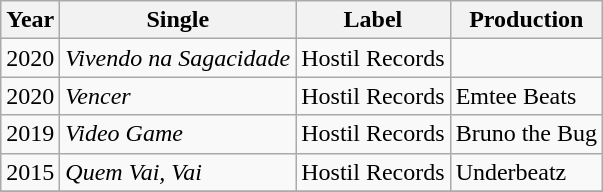<table class="wikitable">
<tr>
<th align="center">Year</th>
<th align="center">Single</th>
<th align="center">Label</th>
<th align="center">Production</th>
</tr>
<tr>
<td>2020</td>
<td><em>Vivendo na Sagacidade</em></td>
<td>Hostil Records</td>
<td></td>
</tr>
<tr>
<td>2020</td>
<td><em>Vencer</em></td>
<td>Hostil Records</td>
<td>Emtee Beats</td>
</tr>
<tr>
<td>2019</td>
<td><em>Video Game</em></td>
<td>Hostil Records</td>
<td>Bruno the Bug</td>
</tr>
<tr>
<td>2015</td>
<td><em>Quem Vai, Vai</em></td>
<td>Hostil Records</td>
<td>Underbeatz</td>
</tr>
<tr>
</tr>
</table>
